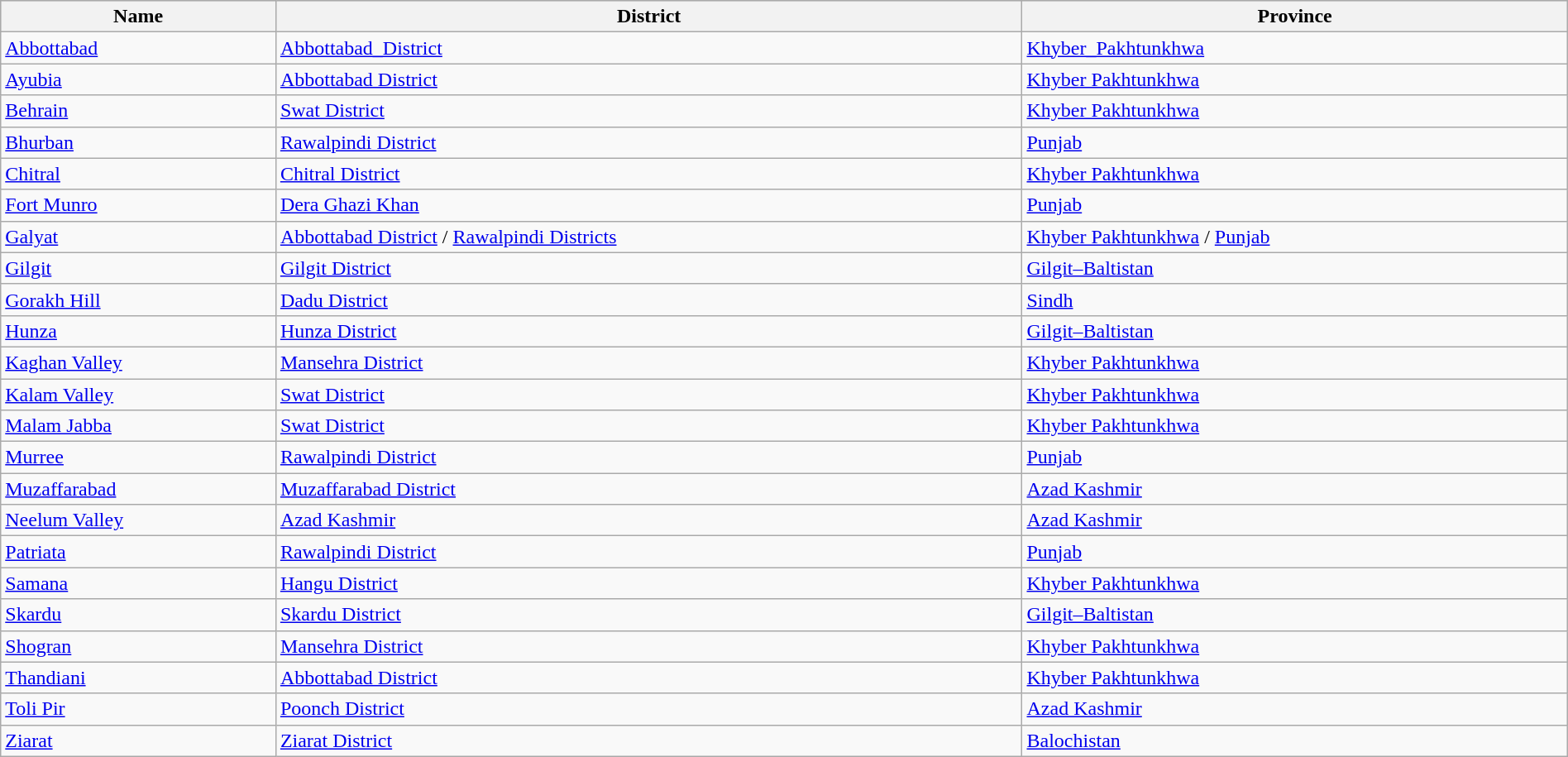<table width="100%" class="wikitable">
<tr align="center" bgcolor="#CCCCCC">
<th>Name</th>
<th>District</th>
<th>Province</th>
</tr>
<tr>
<td><a href='#'>Abbottabad</a></td>
<td><a href='#'>Abbottabad_District</a></td>
<td><a href='#'>Khyber_Pakhtunkhwa</a></td>
</tr>
<tr>
<td><a href='#'>Ayubia</a></td>
<td><a href='#'>Abbottabad District</a></td>
<td><a href='#'>Khyber Pakhtunkhwa</a></td>
</tr>
<tr>
<td><a href='#'>Behrain</a></td>
<td><a href='#'>Swat District</a></td>
<td><a href='#'>Khyber Pakhtunkhwa</a></td>
</tr>
<tr>
<td><a href='#'>Bhurban</a></td>
<td><a href='#'>Rawalpindi District</a></td>
<td><a href='#'>Punjab</a></td>
</tr>
<tr>
<td><a href='#'>Chitral</a></td>
<td><a href='#'>Chitral District</a></td>
<td><a href='#'>Khyber Pakhtunkhwa</a></td>
</tr>
<tr>
<td><a href='#'>Fort Munro</a></td>
<td><a href='#'>Dera Ghazi Khan</a></td>
<td><a href='#'>Punjab</a></td>
</tr>
<tr>
<td><a href='#'>Galyat</a></td>
<td><a href='#'>Abbottabad District</a> / <a href='#'>Rawalpindi Districts</a></td>
<td><a href='#'>Khyber Pakhtunkhwa</a> / <a href='#'>Punjab</a></td>
</tr>
<tr>
<td><a href='#'>Gilgit</a></td>
<td><a href='#'>Gilgit District</a></td>
<td><a href='#'>Gilgit–Baltistan</a></td>
</tr>
<tr>
<td><a href='#'>Gorakh Hill</a></td>
<td><a href='#'>Dadu District</a></td>
<td><a href='#'>Sindh</a></td>
</tr>
<tr>
<td><a href='#'>Hunza</a></td>
<td><a href='#'>Hunza District</a></td>
<td><a href='#'>Gilgit–Baltistan</a></td>
</tr>
<tr>
<td><a href='#'>Kaghan Valley</a></td>
<td><a href='#'>Mansehra District</a></td>
<td><a href='#'>Khyber Pakhtunkhwa</a></td>
</tr>
<tr>
<td><a href='#'>Kalam Valley</a></td>
<td><a href='#'>Swat District</a></td>
<td><a href='#'>Khyber Pakhtunkhwa</a></td>
</tr>
<tr>
<td><a href='#'>Malam Jabba</a></td>
<td><a href='#'>Swat District</a></td>
<td><a href='#'>Khyber Pakhtunkhwa</a></td>
</tr>
<tr>
<td><a href='#'>Murree</a></td>
<td><a href='#'>Rawalpindi District</a></td>
<td><a href='#'>Punjab</a></td>
</tr>
<tr>
<td><a href='#'>Muzaffarabad</a></td>
<td><a href='#'>Muzaffarabad District</a></td>
<td><a href='#'>Azad Kashmir</a></td>
</tr>
<tr>
<td><a href='#'>Neelum Valley</a></td>
<td><a href='#'>Azad Kashmir</a></td>
<td><a href='#'>Azad Kashmir</a></td>
</tr>
<tr>
<td><a href='#'>Patriata</a></td>
<td><a href='#'>Rawalpindi District</a></td>
<td><a href='#'>Punjab</a></td>
</tr>
<tr>
<td><a href='#'>Samana</a></td>
<td><a href='#'>Hangu District</a></td>
<td><a href='#'>Khyber Pakhtunkhwa</a></td>
</tr>
<tr>
<td><a href='#'>Skardu</a></td>
<td><a href='#'>Skardu District</a></td>
<td><a href='#'>Gilgit–Baltistan</a></td>
</tr>
<tr>
<td><a href='#'>Shogran</a></td>
<td><a href='#'>Mansehra District</a></td>
<td><a href='#'>Khyber Pakhtunkhwa</a></td>
</tr>
<tr>
<td><a href='#'>Thandiani</a></td>
<td><a href='#'>Abbottabad District</a></td>
<td><a href='#'>Khyber Pakhtunkhwa</a></td>
</tr>
<tr>
<td><a href='#'>Toli Pir</a></td>
<td><a href='#'>Poonch District</a></td>
<td><a href='#'>Azad Kashmir</a></td>
</tr>
<tr>
<td><a href='#'>Ziarat</a></td>
<td><a href='#'>Ziarat District</a></td>
<td><a href='#'>Balochistan</a></td>
</tr>
</table>
